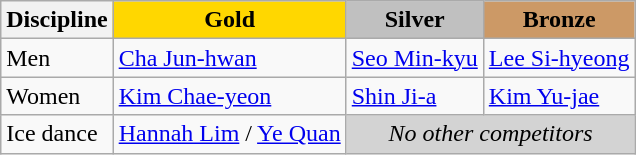<table class="wikitable">
<tr>
<th>Discipline</th>
<td align=center bgcolor=gold><strong>Gold</strong></td>
<td align=center bgcolor=silver><strong>Silver</strong></td>
<td align=center bgcolor=cc9966><strong>Bronze</strong></td>
</tr>
<tr>
<td>Men</td>
<td><a href='#'>Cha Jun-hwan</a></td>
<td><a href='#'>Seo Min-kyu</a></td>
<td><a href='#'>Lee Si-hyeong</a></td>
</tr>
<tr>
<td>Women</td>
<td><a href='#'>Kim Chae-yeon</a></td>
<td><a href='#'>Shin Ji-a</a></td>
<td><a href='#'>Kim Yu-jae</a></td>
</tr>
<tr>
<td>Ice dance</td>
<td><a href='#'>Hannah Lim</a> / <a href='#'>Ye Quan</a></td>
<td colspan=2 align="center" bgcolor="lightgray"><em>No other competitors</em></td>
</tr>
</table>
